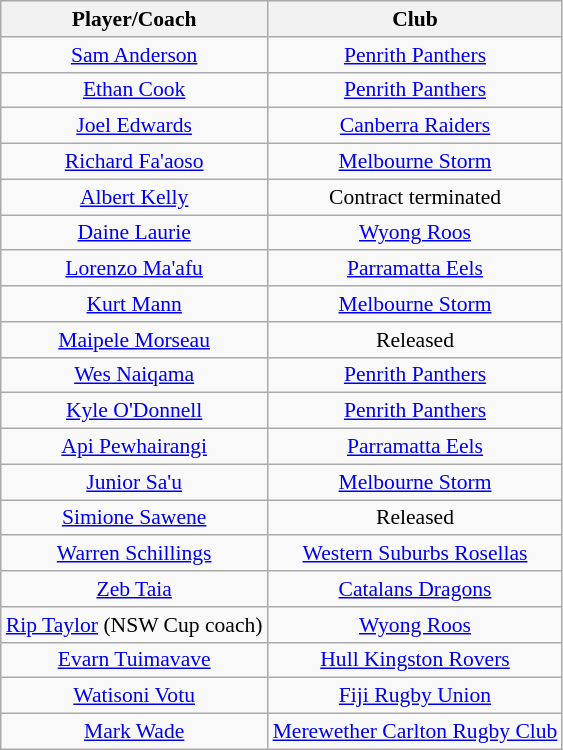<table class="wikitable sortable" style="text-align: center; font-size:90%">
<tr style="background:#efefef;">
<th>Player/Coach</th>
<th>Club</th>
</tr>
<tr>
<td><a href='#'>Sam Anderson</a></td>
<td><a href='#'>Penrith Panthers</a></td>
</tr>
<tr>
<td><a href='#'>Ethan Cook</a></td>
<td><a href='#'>Penrith Panthers</a></td>
</tr>
<tr>
<td><a href='#'>Joel Edwards</a></td>
<td><a href='#'>Canberra Raiders</a></td>
</tr>
<tr>
<td><a href='#'>Richard Fa'aoso</a></td>
<td><a href='#'>Melbourne Storm</a></td>
</tr>
<tr>
<td><a href='#'>Albert Kelly</a></td>
<td>Contract terminated</td>
</tr>
<tr>
<td><a href='#'>Daine Laurie</a></td>
<td><a href='#'>Wyong Roos</a></td>
</tr>
<tr>
<td><a href='#'>Lorenzo Ma'afu</a></td>
<td><a href='#'>Parramatta Eels</a></td>
</tr>
<tr>
<td><a href='#'>Kurt Mann</a></td>
<td><a href='#'>Melbourne Storm</a></td>
</tr>
<tr>
<td><a href='#'>Maipele Morseau</a></td>
<td>Released</td>
</tr>
<tr>
<td><a href='#'>Wes Naiqama</a></td>
<td><a href='#'>Penrith Panthers</a></td>
</tr>
<tr>
<td><a href='#'>Kyle O'Donnell</a></td>
<td><a href='#'>Penrith Panthers</a></td>
</tr>
<tr>
<td><a href='#'>Api Pewhairangi</a></td>
<td><a href='#'>Parramatta Eels</a></td>
</tr>
<tr>
<td><a href='#'>Junior Sa'u</a></td>
<td><a href='#'>Melbourne Storm</a></td>
</tr>
<tr>
<td><a href='#'>Simione Sawene</a></td>
<td>Released</td>
</tr>
<tr>
<td><a href='#'>Warren Schillings</a></td>
<td><a href='#'>Western Suburbs Rosellas</a></td>
</tr>
<tr>
<td><a href='#'>Zeb Taia</a></td>
<td><a href='#'>Catalans Dragons</a></td>
</tr>
<tr>
<td><a href='#'>Rip Taylor</a> (NSW Cup coach)</td>
<td><a href='#'>Wyong Roos</a></td>
</tr>
<tr>
<td><a href='#'>Evarn Tuimavave</a></td>
<td><a href='#'>Hull Kingston Rovers</a></td>
</tr>
<tr>
<td><a href='#'>Watisoni Votu</a></td>
<td><a href='#'>Fiji Rugby Union</a></td>
</tr>
<tr>
<td><a href='#'>Mark Wade</a></td>
<td><a href='#'>Merewether Carlton Rugby Club</a></td>
</tr>
</table>
